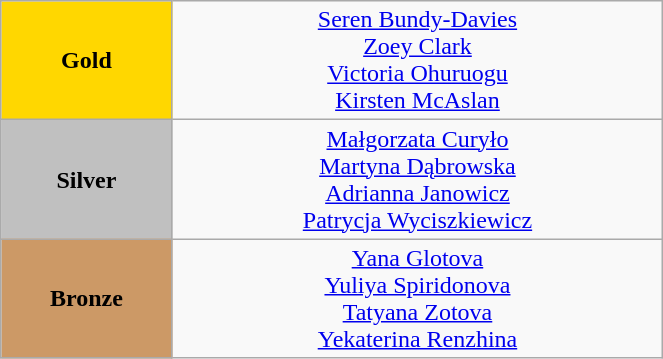<table class="wikitable" style="text-align:center; " width="35%">
<tr>
<td bgcolor="gold"><strong>Gold</strong></td>
<td><a href='#'>Seren Bundy-Davies</a><br><a href='#'>Zoey Clark</a><br><a href='#'>Victoria Ohuruogu</a><br><a href='#'>Kirsten McAslan</a><br>  <small><em></em></small></td>
</tr>
<tr>
<td bgcolor="silver"><strong>Silver</strong></td>
<td><a href='#'>Małgorzata Curyło</a><br><a href='#'>Martyna Dąbrowska</a><br><a href='#'>Adrianna Janowicz</a><br><a href='#'>Patrycja Wyciszkiewicz</a><br>  <small><em></em></small></td>
</tr>
<tr>
<td bgcolor="CC9966"><strong>Bronze</strong></td>
<td><a href='#'>Yana Glotova</a><br><a href='#'>Yuliya Spiridonova</a><br><a href='#'>Tatyana Zotova</a><br><a href='#'>Yekaterina Renzhina</a><br>  <small><em></em></small></td>
</tr>
</table>
